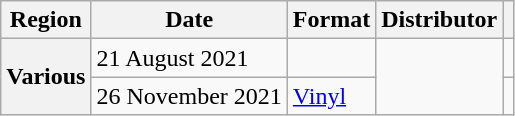<table class="wikitable plainrowheaders">
<tr>
<th>Region</th>
<th>Date</th>
<th>Format</th>
<th>Distributor</th>
<th></th>
</tr>
<tr>
<th scope="row" rowspan="2">Various</th>
<td>21 August 2021</td>
<td></td>
<td rowspan=2></td>
<td></td>
</tr>
<tr>
<td>26 November 2021</td>
<td><a href='#'>Vinyl</a></td>
<td></td>
</tr>
</table>
